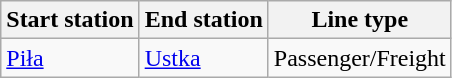<table class="wikitable">
<tr>
<th>Start station</th>
<th>End station</th>
<th>Line type</th>
</tr>
<tr>
<td><a href='#'>Piła</a></td>
<td><a href='#'>Ustka</a></td>
<td>Passenger/Freight</td>
</tr>
</table>
